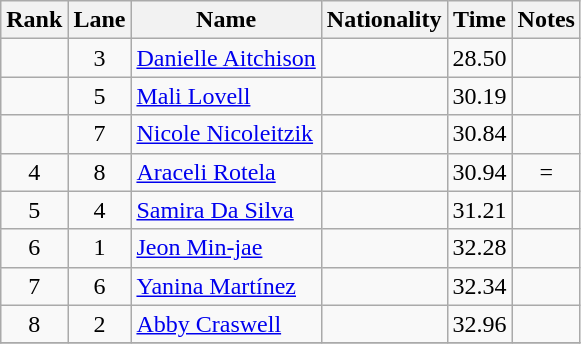<table class="wikitable sortable" style="text-align:center">
<tr>
<th>Rank</th>
<th>Lane</th>
<th>Name</th>
<th>Nationality</th>
<th>Time</th>
<th>Notes</th>
</tr>
<tr>
<td></td>
<td>3</td>
<td align=left><a href='#'>Danielle Aitchison</a></td>
<td align=left></td>
<td>28.50</td>
<td></td>
</tr>
<tr>
<td></td>
<td>5</td>
<td align=left><a href='#'>Mali Lovell</a></td>
<td align=left></td>
<td>30.19</td>
<td></td>
</tr>
<tr>
<td></td>
<td>7</td>
<td align=left><a href='#'>Nicole Nicoleitzik</a></td>
<td align=left></td>
<td>30.84</td>
<td></td>
</tr>
<tr>
<td>4</td>
<td>8</td>
<td align=left><a href='#'>Araceli Rotela</a></td>
<td align=left></td>
<td>30.94</td>
<td>=</td>
</tr>
<tr>
<td>5</td>
<td>4</td>
<td align=left><a href='#'>Samira Da Silva</a></td>
<td align=left></td>
<td>31.21</td>
<td></td>
</tr>
<tr>
<td>6</td>
<td>1</td>
<td align=left><a href='#'>Jeon Min-jae</a></td>
<td align=left></td>
<td>32.28</td>
<td></td>
</tr>
<tr>
<td>7</td>
<td>6</td>
<td align=left><a href='#'>Yanina Martínez</a></td>
<td align=left></td>
<td>32.34</td>
<td></td>
</tr>
<tr>
<td>8</td>
<td>2</td>
<td align=left><a href='#'>Abby Craswell</a></td>
<td align=left></td>
<td>32.96</td>
<td></td>
</tr>
<tr>
</tr>
</table>
